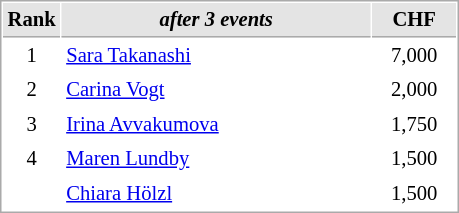<table cellspacing="1" cellpadding="3" style="border:1px solid #AAAAAA;font-size:86%">
<tr style="background-color: #E4E4E4;">
<th style="border-bottom:1px solid #AAAAAA; width: 10px;">Rank</th>
<th style="border-bottom:1px solid #AAAAAA; width: 200px;"><em>after 3 events</em></th>
<th style="border-bottom:1px solid #AAAAAA; width: 50px;">CHF</th>
</tr>
<tr>
<td align=center>1</td>
<td> <a href='#'>Sara Takanashi</a></td>
<td align=center>7,000</td>
</tr>
<tr>
<td align=center>2</td>
<td> <a href='#'>Carina Vogt</a></td>
<td align=center>2,000</td>
</tr>
<tr>
<td align=center>3</td>
<td> <a href='#'>Irina Avvakumova</a></td>
<td align=center>1,750</td>
</tr>
<tr>
<td align=center>4</td>
<td> <a href='#'>Maren Lundby</a></td>
<td align=center>1,500</td>
</tr>
<tr>
<td align=center></td>
<td> <a href='#'>Chiara Hölzl</a></td>
<td align=center>1,500</td>
</tr>
</table>
